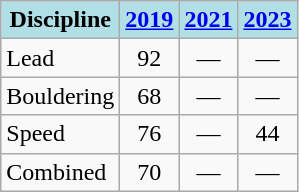<table class="wikitable" style="text-align: center;">
<tr>
<th style="background: #b0e0e6;">Discipline</th>
<th style="background: #b0e0e6;"><a href='#'>2019</a></th>
<th style="background: #b0e0e6;"><a href='#'>2021</a></th>
<th style="background: #b0e0e6;"><a href='#'>2023</a></th>
</tr>
<tr>
<td align="left">Lead</td>
<td>92</td>
<td>—</td>
<td>—</td>
</tr>
<tr>
<td align="left">Bouldering</td>
<td>68</td>
<td>—</td>
<td>—</td>
</tr>
<tr>
<td align="left">Speed</td>
<td>76</td>
<td>—</td>
<td>44</td>
</tr>
<tr>
<td align="left">Combined</td>
<td>70</td>
<td>—</td>
<td>—</td>
</tr>
</table>
